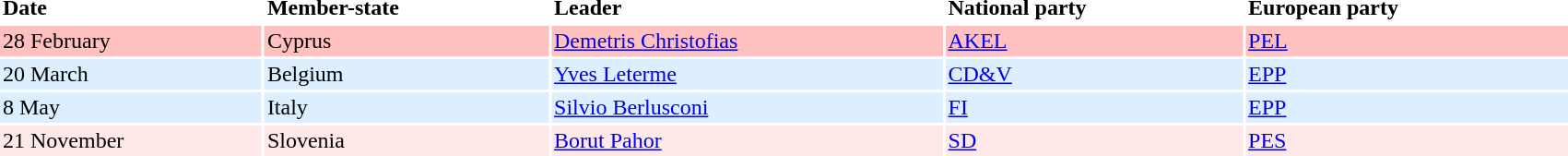<table border=0 cellpadding=2 cellspacing=2 width=90%>
<tr ----bgcolor=lightgrey>
<td><strong>Date</strong></td>
<td><strong>Member-state</strong></td>
<td><strong>Leader</strong></td>
<td><strong>National party</strong></td>
<td><strong>European party</strong></td>
</tr>
<tr ---- bgcolor=#FFC0C0>
<td>28 February</td>
<td>Cyprus</td>
<td><a href='#'>Demetris Christofias</a></td>
<td><a href='#'>AKEL</a></td>
<td><a href='#'>PEL</a> </td>
</tr>
<tr ---- bgcolor=#DDEEFF>
<td>20 March</td>
<td>Belgium</td>
<td><a href='#'>Yves Leterme</a></td>
<td><a href='#'>CD&V</a></td>
<td><a href='#'>EPP</a></td>
</tr>
<tr ---- bgcolor=#DDEEFF>
<td>8 May</td>
<td>Italy</td>
<td><a href='#'>Silvio Berlusconi</a></td>
<td><a href='#'>FI</a></td>
<td><a href='#'>EPP</a></td>
</tr>
<tr ---- bgcolor=#FFE8E8>
<td>21 November</td>
<td>Slovenia</td>
<td><a href='#'>Borut Pahor</a></td>
<td><a href='#'>SD</a></td>
<td><a href='#'>PES</a></td>
</tr>
</table>
